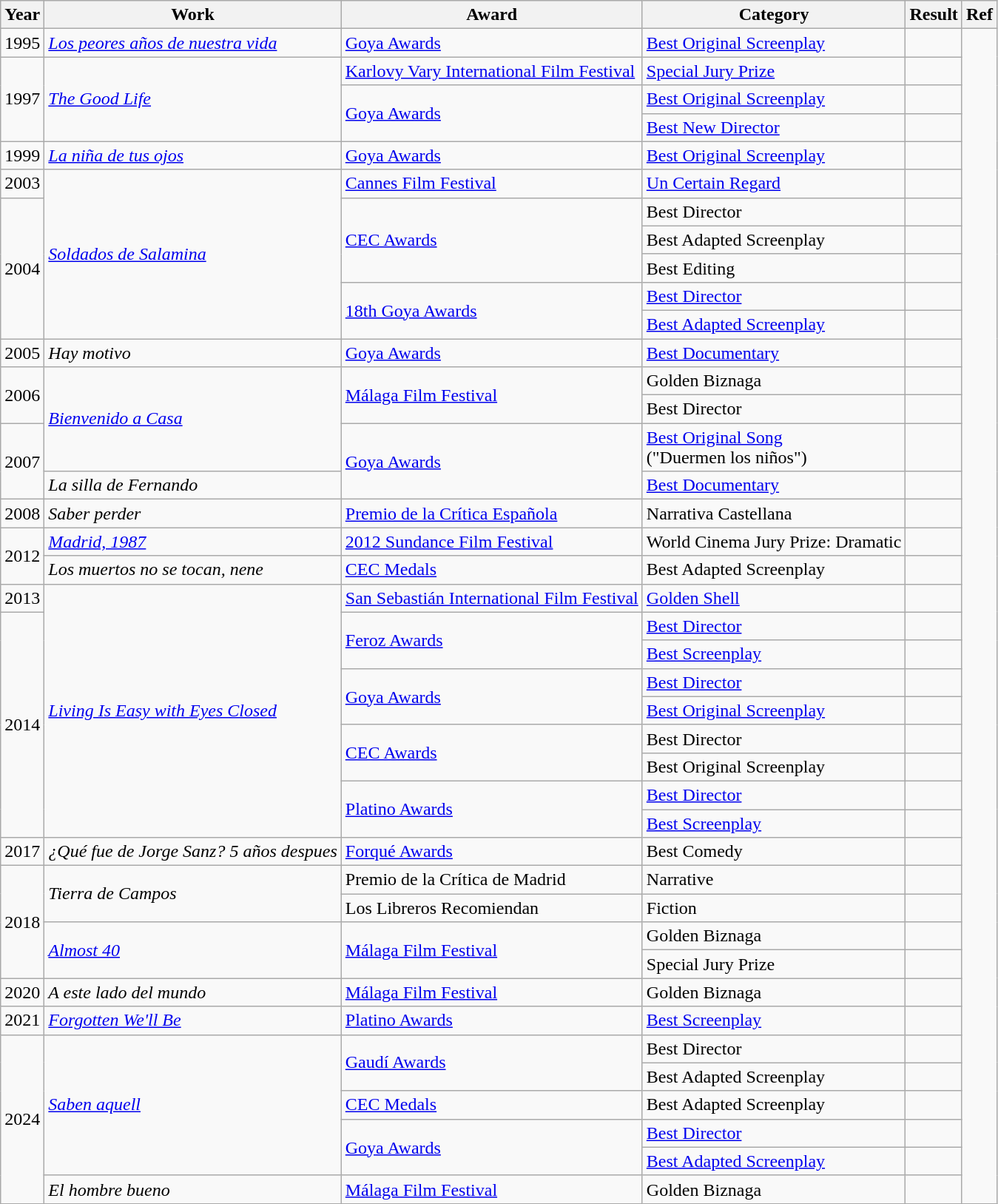<table class="wikitable">
<tr>
<th>Year</th>
<th>Work</th>
<th>Award</th>
<th>Category</th>
<th>Result</th>
<th>Ref</th>
</tr>
<tr>
<td>1995</td>
<td><em><a href='#'>Los peores años de nuestra vida</a></em></td>
<td><a href='#'>Goya Awards</a></td>
<td><a href='#'>Best Original Screenplay</a></td>
<td></td>
<td rowspan=50></td>
</tr>
<tr>
<td rowspan=3>1997</td>
<td rowspan=3><em><a href='#'>The Good Life</a></em></td>
<td><a href='#'>Karlovy Vary International Film Festival</a></td>
<td><a href='#'>Special Jury Prize</a></td>
<td></td>
</tr>
<tr>
<td rowspan=2><a href='#'>Goya Awards</a></td>
<td><a href='#'>Best Original Screenplay</a></td>
<td></td>
</tr>
<tr>
<td><a href='#'>Best New Director</a></td>
<td></td>
</tr>
<tr>
<td>1999</td>
<td><em><a href='#'>La niña de tus ojos</a></em></td>
<td><a href='#'>Goya Awards</a></td>
<td><a href='#'>Best Original Screenplay</a></td>
<td></td>
</tr>
<tr>
<td>2003</td>
<td rowspan=6><em><a href='#'>Soldados de Salamina</a></em></td>
<td><a href='#'>Cannes Film Festival</a></td>
<td><a href='#'>Un Certain Regard</a></td>
<td></td>
</tr>
<tr>
<td rowspan=5>2004</td>
<td rowspan=3><a href='#'>CEC Awards</a></td>
<td>Best Director</td>
<td></td>
</tr>
<tr>
<td>Best Adapted Screenplay</td>
<td></td>
</tr>
<tr>
<td>Best Editing</td>
<td></td>
</tr>
<tr>
<td rowspan=2><a href='#'>18th Goya Awards</a></td>
<td><a href='#'>Best Director</a></td>
<td></td>
</tr>
<tr>
<td><a href='#'>Best Adapted Screenplay</a></td>
<td></td>
</tr>
<tr>
<td>2005</td>
<td><em>Hay motivo</em></td>
<td><a href='#'>Goya Awards</a></td>
<td><a href='#'>Best Documentary</a></td>
<td></td>
</tr>
<tr>
<td rowspan=2>2006</td>
<td rowspan=3><em><a href='#'>Bienvenido a Casa</a></em></td>
<td rowspan=2><a href='#'>Málaga Film Festival</a></td>
<td>Golden Biznaga</td>
<td></td>
</tr>
<tr>
<td>Best Director</td>
<td></td>
</tr>
<tr>
<td rowspan=2>2007</td>
<td rowspan=2><a href='#'>Goya Awards</a></td>
<td><a href='#'>Best Original Song</a><br>("Duermen los niños")</td>
<td></td>
</tr>
<tr>
<td><em>La silla de Fernando</em></td>
<td><a href='#'>Best Documentary</a></td>
<td></td>
</tr>
<tr>
<td>2008</td>
<td><em>Saber perder</em></td>
<td><a href='#'>Premio de la Crítica Española</a></td>
<td>Narrativa Castellana</td>
<td></td>
</tr>
<tr>
<td rowspan=2>2012</td>
<td><em><a href='#'>Madrid, 1987</a></em></td>
<td><a href='#'>2012 Sundance Film Festival</a></td>
<td>World Cinema Jury Prize: Dramatic</td>
<td></td>
</tr>
<tr>
<td><em>Los muertos no se tocan, nene</em></td>
<td><a href='#'>CEC Medals</a></td>
<td>Best Adapted Screenplay</td>
<td></td>
</tr>
<tr>
<td>2013</td>
<td rowspan=9><em><a href='#'>Living Is Easy with Eyes Closed</a></em></td>
<td><a href='#'>San Sebastián International Film Festival</a></td>
<td><a href='#'>Golden Shell</a></td>
<td></td>
</tr>
<tr>
<td rowspan=8>2014</td>
<td rowspan=2><a href='#'>Feroz Awards</a></td>
<td><a href='#'>Best Director</a></td>
<td></td>
</tr>
<tr>
<td><a href='#'>Best Screenplay</a></td>
<td></td>
</tr>
<tr>
<td rowspan=2><a href='#'>Goya Awards</a></td>
<td><a href='#'>Best Director</a></td>
<td></td>
</tr>
<tr>
<td><a href='#'>Best Original Screenplay</a></td>
<td></td>
</tr>
<tr>
<td rowspan=2><a href='#'>CEC Awards</a></td>
<td>Best Director</td>
<td></td>
</tr>
<tr>
<td>Best Original Screenplay</td>
<td></td>
</tr>
<tr>
<td rowspan=2><a href='#'>Platino Awards</a></td>
<td><a href='#'>Best Director</a></td>
<td></td>
</tr>
<tr>
<td><a href='#'>Best Screenplay</a></td>
<td></td>
</tr>
<tr>
<td>2017</td>
<td><em>¿Qué fue de Jorge Sanz? 5 años despues</em></td>
<td><a href='#'>Forqué Awards</a></td>
<td>Best Comedy</td>
<td></td>
</tr>
<tr>
<td rowspan=4>2018</td>
<td rowspan=2><em>Tierra de Campos</em></td>
<td>Premio de la Crítica de Madrid</td>
<td>Narrative</td>
<td></td>
</tr>
<tr>
<td>Los Libreros Recomiendan</td>
<td>Fiction</td>
<td></td>
</tr>
<tr>
<td rowspan=2><em><a href='#'>Almost 40</a></em></td>
<td rowspan=2><a href='#'>Málaga Film Festival</a></td>
<td>Golden Biznaga</td>
<td></td>
</tr>
<tr>
<td>Special Jury Prize</td>
<td></td>
</tr>
<tr>
<td>2020</td>
<td><em>A este lado del mundo</em></td>
<td><a href='#'>Málaga Film Festival</a></td>
<td>Golden Biznaga</td>
<td></td>
</tr>
<tr>
<td>2021</td>
<td><em><a href='#'>Forgotten We'll Be</a></em></td>
<td><a href='#'>Platino Awards</a></td>
<td><a href='#'>Best Screenplay</a></td>
<td></td>
</tr>
<tr>
<td rowspan=6>2024</td>
<td rowspan=5><em><a href='#'>Saben aquell</a></em></td>
<td rowspan=2><a href='#'>Gaudí Awards</a></td>
<td>Best Director</td>
<td></td>
</tr>
<tr>
<td>Best Adapted Screenplay</td>
<td></td>
</tr>
<tr>
<td><a href='#'>CEC Medals</a></td>
<td>Best Adapted Screenplay</td>
<td></td>
</tr>
<tr>
<td rowspan = "2"><a href='#'>Goya Awards</a></td>
<td><a href='#'>Best Director</a></td>
<td></td>
</tr>
<tr>
<td><a href='#'>Best Adapted Screenplay</a></td>
<td></td>
</tr>
<tr>
<td><em>El hombre bueno</em></td>
<td><a href='#'>Málaga Film Festival</a></td>
<td>Golden Biznaga</td>
<td></td>
</tr>
</table>
